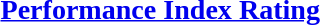<table width=100%>
<tr>
<td width=50% valign=top><br><h3><a href='#'>Performance Index Rating</a></h3>


</td>
</tr>
</table>
